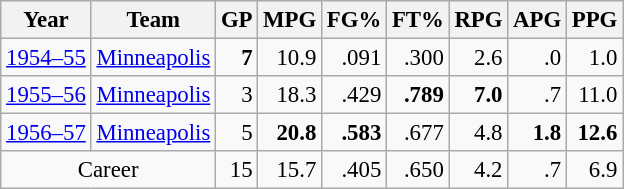<table class="wikitable sortable" style="font-size:95%; text-align:right;">
<tr>
<th>Year</th>
<th>Team</th>
<th>GP</th>
<th>MPG</th>
<th>FG%</th>
<th>FT%</th>
<th>RPG</th>
<th>APG</th>
<th>PPG</th>
</tr>
<tr>
<td style="text-align:left;"><a href='#'>1954–55</a></td>
<td style="text-align:left;"><a href='#'>Minneapolis</a></td>
<td><strong>7</strong></td>
<td>10.9</td>
<td>.091</td>
<td>.300</td>
<td>2.6</td>
<td>.0</td>
<td>1.0</td>
</tr>
<tr>
<td style="text-align:left;"><a href='#'>1955–56</a></td>
<td style="text-align:left;"><a href='#'>Minneapolis</a></td>
<td>3</td>
<td>18.3</td>
<td>.429</td>
<td><strong>.789</strong></td>
<td><strong>7.0</strong></td>
<td>.7</td>
<td>11.0</td>
</tr>
<tr>
<td style="text-align:left;"><a href='#'>1956–57</a></td>
<td style="text-align:left;"><a href='#'>Minneapolis</a></td>
<td>5</td>
<td><strong>20.8</strong></td>
<td><strong>.583</strong></td>
<td>.677</td>
<td>4.8</td>
<td><strong>1.8</strong></td>
<td><strong>12.6</strong></td>
</tr>
<tr class="sortbottom">
<td colspan="2" style="text-align:center;">Career</td>
<td>15</td>
<td>15.7</td>
<td>.405</td>
<td>.650</td>
<td>4.2</td>
<td>.7</td>
<td>6.9</td>
</tr>
</table>
